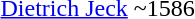<table>
<tr>
<td><a href='#'>Dietrich Jeck</a></td>
<td>~1586</td>
</tr>
<tr>
</tr>
</table>
